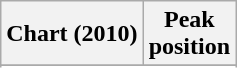<table class="wikitable sortable plainrowheaders" style="text-align:center;">
<tr>
<th scope="col">Chart (2010)</th>
<th scope="col">Peak<br>position</th>
</tr>
<tr>
</tr>
<tr>
</tr>
<tr>
</tr>
<tr>
</tr>
</table>
